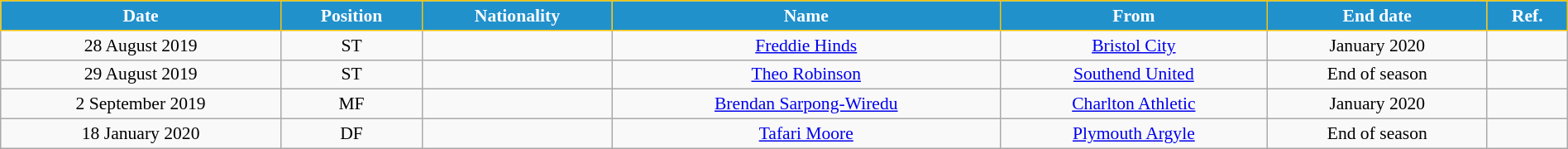<table class="wikitable" style="text-align:center; font-size:90%; width:100%;">
<tr>
<th style="background:#2191CC; color:white; border:1px solid #F7C408; text-align:center;">Date</th>
<th style="background:#2191CC; color:white; border:1px solid #F7C408; text-align:center;">Position</th>
<th style="background:#2191CC; color:white; border:1px solid #F7C408; text-align:center;">Nationality</th>
<th style="background:#2191CC; color:white; border:1px solid #F7C408; text-align:center;">Name</th>
<th style="background:#2191CC; color:white; border:1px solid #F7C408; text-align:center;">From</th>
<th style="background:#2191CC; color:white; border:1px solid #F7C408; text-align:center;">End date</th>
<th style="background:#2191CC; color:white; border:1px solid #F7C408; text-align:center;">Ref.</th>
</tr>
<tr>
<td>28 August 2019</td>
<td>ST</td>
<td></td>
<td><a href='#'>Freddie Hinds</a></td>
<td> <a href='#'>Bristol City</a></td>
<td>January 2020</td>
<td></td>
</tr>
<tr>
<td>29 August 2019</td>
<td>ST</td>
<td></td>
<td><a href='#'>Theo Robinson</a></td>
<td> <a href='#'>Southend United</a></td>
<td>End of season</td>
<td></td>
</tr>
<tr>
<td>2 September 2019</td>
<td>MF</td>
<td></td>
<td><a href='#'>Brendan Sarpong-Wiredu</a></td>
<td> <a href='#'>Charlton Athletic</a></td>
<td>January 2020</td>
<td></td>
</tr>
<tr>
<td>18 January 2020</td>
<td>DF</td>
<td></td>
<td><a href='#'>Tafari Moore</a></td>
<td> <a href='#'>Plymouth Argyle</a></td>
<td>End of season</td>
<td></td>
</tr>
</table>
